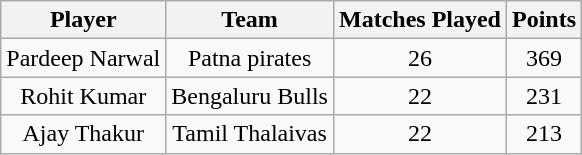<table class="wikitable" style="text-align:center">
<tr>
<th>Player</th>
<th>Team</th>
<th>Matches Played</th>
<th>Points</th>
</tr>
<tr>
<td>Pardeep Narwal</td>
<td>Patna pirates</td>
<td>26</td>
<td>369</td>
</tr>
<tr>
<td>Rohit Kumar</td>
<td>Bengaluru Bulls</td>
<td>22</td>
<td>231</td>
</tr>
<tr>
<td>Ajay Thakur</td>
<td>Tamil Thalaivas</td>
<td>22</td>
<td>213</td>
</tr>
</table>
